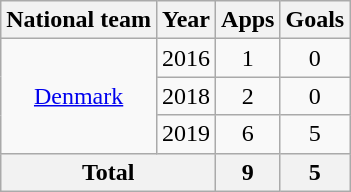<table class="wikitable" style="text-align:center">
<tr>
<th>National team</th>
<th>Year</th>
<th>Apps</th>
<th>Goals</th>
</tr>
<tr>
<td rowspan="3"><a href='#'>Denmark</a></td>
<td>2016</td>
<td>1</td>
<td>0</td>
</tr>
<tr>
<td>2018</td>
<td>2</td>
<td>0</td>
</tr>
<tr>
<td>2019</td>
<td>6</td>
<td>5</td>
</tr>
<tr>
<th colspan="2">Total</th>
<th>9</th>
<th>5</th>
</tr>
</table>
